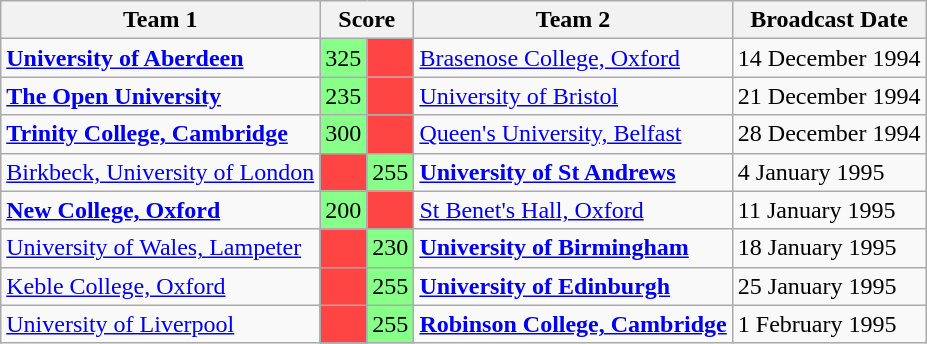<table class="wikitable" border="1">
<tr>
<th>Team 1</th>
<th colspan=2>Score</th>
<th>Team 2</th>
<th>Broadcast Date</th>
</tr>
<tr>
<td><strong><a href='#'>University of Aberdeen</a></strong></td>
<td style="background:#88ff88">325</td>
<td style="background:#ff4444"></td>
<td><a href='#'>Brasenose College, Oxford</a></td>
<td>14 December 1994</td>
</tr>
<tr>
<td><strong><a href='#'>The Open University</a></strong></td>
<td style="background:#88ff88">235</td>
<td style="background:#ff4444"></td>
<td><a href='#'>University of Bristol</a></td>
<td>21 December 1994</td>
</tr>
<tr>
<td><strong><a href='#'>Trinity College, Cambridge</a></strong></td>
<td style="background:#88ff88">300</td>
<td style="background:#ff4444"></td>
<td><a href='#'>Queen's University, Belfast</a></td>
<td>28 December 1994</td>
</tr>
<tr>
<td><a href='#'>Birkbeck, University of London</a></td>
<td style="background:#ff4444"></td>
<td style="background:#88ff88">255</td>
<td><strong><a href='#'>University of St Andrews</a></strong></td>
<td>4 January 1995</td>
</tr>
<tr>
<td><strong><a href='#'>New College, Oxford</a></strong></td>
<td style="background:#88ff88">200</td>
<td style="background:#ff4444"></td>
<td><a href='#'>St Benet's Hall, Oxford</a></td>
<td>11 January 1995</td>
</tr>
<tr>
<td><a href='#'>University of Wales, Lampeter</a></td>
<td style="background:#ff4444"></td>
<td style="background:#88ff88">230</td>
<td><strong><a href='#'>University of Birmingham</a></strong></td>
<td>18 January 1995</td>
</tr>
<tr>
<td><a href='#'>Keble College, Oxford</a></td>
<td style="background:#ff4444"></td>
<td style="background:#88ff88">255</td>
<td><strong><a href='#'>University of Edinburgh</a></strong></td>
<td>25 January 1995</td>
</tr>
<tr>
<td><a href='#'>University of Liverpool</a></td>
<td style="background:#ff4444"></td>
<td style="background:#88ff88">255</td>
<td><strong><a href='#'>Robinson College, Cambridge</a></strong></td>
<td>1 February 1995</td>
</tr>
</table>
